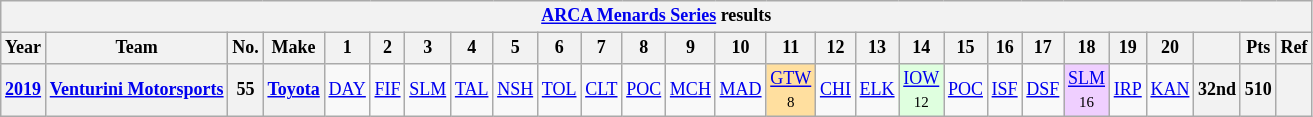<table class="wikitable" style="text-align:center; font-size:75%">
<tr>
<th colspan=45><a href='#'>ARCA Menards Series</a> results</th>
</tr>
<tr>
<th>Year</th>
<th>Team</th>
<th>No.</th>
<th>Make</th>
<th>1</th>
<th>2</th>
<th>3</th>
<th>4</th>
<th>5</th>
<th>6</th>
<th>7</th>
<th>8</th>
<th>9</th>
<th>10</th>
<th>11</th>
<th>12</th>
<th>13</th>
<th>14</th>
<th>15</th>
<th>16</th>
<th>17</th>
<th>18</th>
<th>19</th>
<th>20</th>
<th></th>
<th>Pts</th>
<th>Ref</th>
</tr>
<tr>
<th><a href='#'>2019</a></th>
<th><a href='#'>Venturini Motorsports</a></th>
<th>55</th>
<th><a href='#'>Toyota</a></th>
<td><a href='#'>DAY</a></td>
<td><a href='#'>FIF</a></td>
<td><a href='#'>SLM</a></td>
<td><a href='#'>TAL</a></td>
<td><a href='#'>NSH</a></td>
<td><a href='#'>TOL</a></td>
<td><a href='#'>CLT</a></td>
<td><a href='#'>POC</a></td>
<td><a href='#'>MCH</a></td>
<td><a href='#'>MAD</a></td>
<td style="background:#FFDF9F;"><a href='#'>GTW</a><br><small>8</small></td>
<td><a href='#'>CHI</a></td>
<td><a href='#'>ELK</a></td>
<td style="background:#DFFFDF;"><a href='#'>IOW</a><br><small>12</small></td>
<td><a href='#'>POC</a></td>
<td><a href='#'>ISF</a></td>
<td><a href='#'>DSF</a></td>
<td style="background:#EFCFFF;"><a href='#'>SLM</a><br><small>16</small></td>
<td><a href='#'>IRP</a></td>
<td><a href='#'>KAN</a></td>
<th>32nd</th>
<th>510</th>
<th></th>
</tr>
</table>
